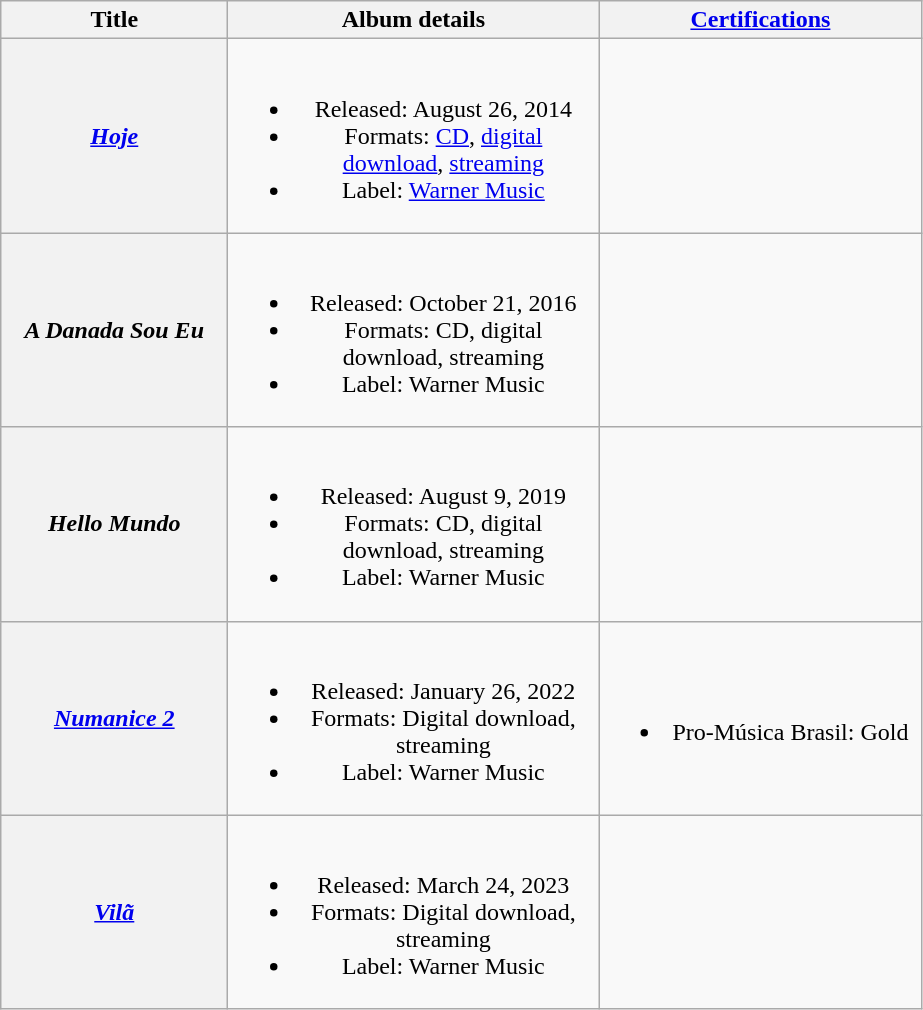<table class="wikitable plainrowheaders" style="text-align:center;">
<tr>
<th scope="col" style="width:9em;">Title</th>
<th scope="col" style="width:15em;">Album details</th>
<th scope="col" style="width:13em;"><a href='#'>Certifications</a></th>
</tr>
<tr>
<th scope="row"><em><a href='#'>Hoje</a></em></th>
<td><br><ul><li>Released: August 26, 2014</li><li>Formats: <a href='#'>CD</a>, <a href='#'>digital download</a>, <a href='#'>streaming</a></li><li>Label: <a href='#'>Warner Music</a></li></ul></td>
<td></td>
</tr>
<tr>
<th scope="row"><em>A Danada Sou Eu</em></th>
<td><br><ul><li>Released: October 21, 2016</li><li>Formats: CD, digital download, streaming</li><li>Label: Warner Music</li></ul></td>
<td></td>
</tr>
<tr>
<th scope="row"><em>Hello Mundo</em></th>
<td><br><ul><li>Released: August 9, 2019</li><li>Formats: CD, digital download, streaming</li><li>Label: Warner Music</li></ul></td>
<td></td>
</tr>
<tr>
<th scope="row"><em><a href='#'>Numanice 2</a></em></th>
<td><br><ul><li>Released: January 26, 2022</li><li>Formats: Digital download, streaming</li><li>Label: Warner Music</li></ul></td>
<td><br><ul><li>Pro-Música Brasil: Gold</li></ul></td>
</tr>
<tr>
<th scope="row"><em><a href='#'>Vilã</a></em></th>
<td><br><ul><li>Released: March 24, 2023</li><li>Formats: Digital download, streaming</li><li>Label: Warner Music</li></ul></td>
<td></td>
</tr>
</table>
